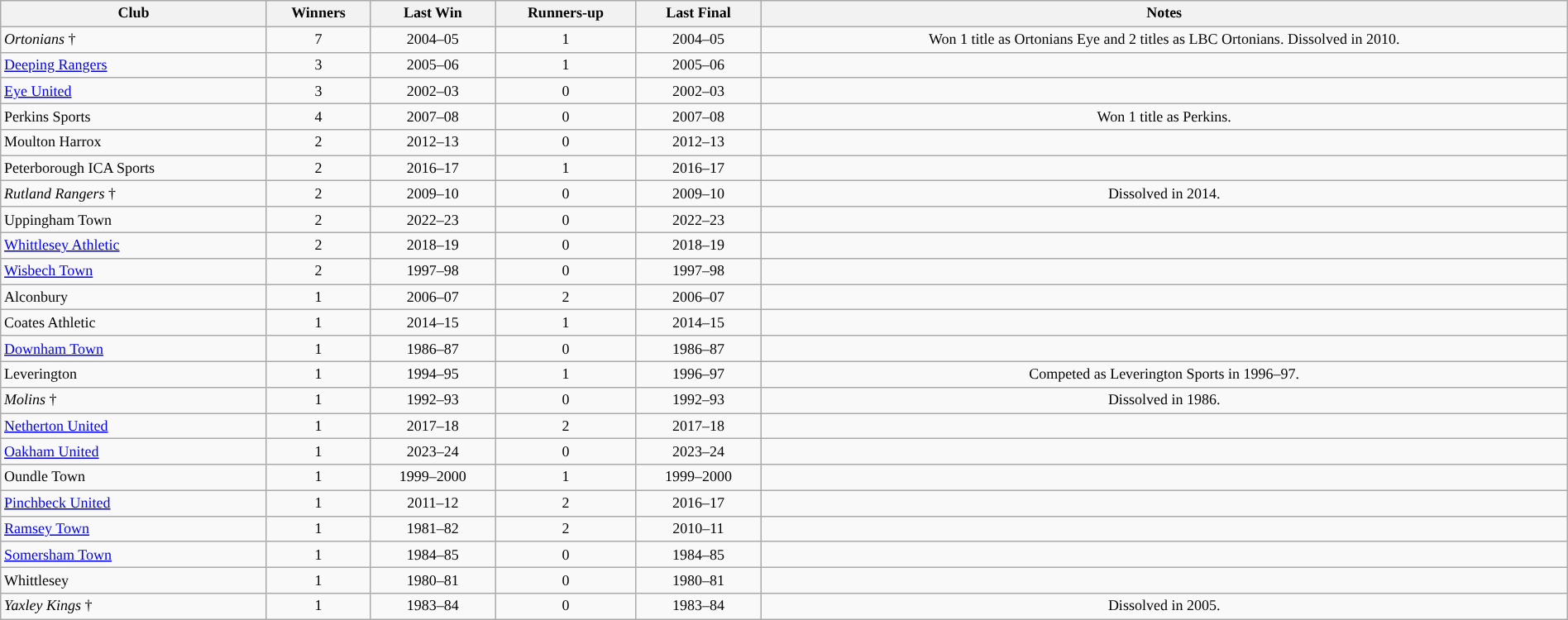<table class="wikitable" style="text-align: center; width: 100%; font-size: 12px">
<tr>
<th>Club</th>
<th>Winners</th>
<th>Last Win</th>
<th>Runners-up</th>
<th>Last Final</th>
<th>Notes</th>
</tr>
<tr>
<td style="text-align: left"><em>Ortonians</em> †</td>
<td>7</td>
<td>2004–05</td>
<td>1</td>
<td>2004–05</td>
<td>Won 1 title as Ortonians Eye and 2 titles as LBC Ortonians. Dissolved in 2010.</td>
</tr>
<tr>
<td style="text-align: left"><a href='#'>Deeping Rangers</a></td>
<td>3</td>
<td>2005–06</td>
<td>1</td>
<td>2005–06</td>
<td></td>
</tr>
<tr>
<td style="text-align: left"><a href='#'>Eye United</a></td>
<td>3</td>
<td>2002–03</td>
<td>0</td>
<td>2002–03</td>
<td></td>
</tr>
<tr>
<td style="text-align: left">Perkins Sports</td>
<td>4</td>
<td>2007–08</td>
<td>0</td>
<td>2007–08</td>
<td>Won 1 title as Perkins.</td>
</tr>
<tr>
<td style="text-align: left">Moulton Harrox</td>
<td>2</td>
<td>2012–13</td>
<td>0</td>
<td>2012–13</td>
<td></td>
</tr>
<tr>
<td style="text-align: left">Peterborough ICA Sports</td>
<td>2</td>
<td>2016–17</td>
<td>1</td>
<td>2016–17</td>
<td></td>
</tr>
<tr>
<td style="text-align: left"><em>Rutland Rangers</em> †</td>
<td>2</td>
<td>2009–10</td>
<td>0</td>
<td>2009–10</td>
<td>Dissolved in 2014.</td>
</tr>
<tr>
<td style="text-align: left">Uppingham Town</td>
<td>2</td>
<td>2022–23</td>
<td>0</td>
<td>2022–23</td>
<td></td>
</tr>
<tr>
<td style="text-align: left"><a href='#'>Whittlesey Athletic</a></td>
<td>2</td>
<td>2018–19</td>
<td>0</td>
<td>2018–19</td>
<td></td>
</tr>
<tr>
<td style="text-align: left"><a href='#'>Wisbech Town</a></td>
<td>2</td>
<td>1997–98</td>
<td>0</td>
<td>1997–98</td>
<td></td>
</tr>
<tr>
<td style="text-align: left">Alconbury</td>
<td>1</td>
<td>2006–07</td>
<td>2</td>
<td>2006–07</td>
<td></td>
</tr>
<tr>
<td style="text-align: left">Coates Athletic</td>
<td>1</td>
<td>2014–15</td>
<td>1</td>
<td>2014–15</td>
<td></td>
</tr>
<tr>
<td style="text-align: left"><a href='#'>Downham Town</a></td>
<td>1</td>
<td>1986–87</td>
<td>0</td>
<td>1986–87</td>
<td></td>
</tr>
<tr>
<td style="text-align: left">Leverington</td>
<td>1</td>
<td>1994–95</td>
<td>1</td>
<td>1996–97</td>
<td>Competed as Leverington Sports in 1996–97.</td>
</tr>
<tr>
<td style="text-align: left"><em>Molins</em> †</td>
<td>1</td>
<td>1992–93</td>
<td>0</td>
<td>1992–93</td>
<td>Dissolved in 1986.</td>
</tr>
<tr>
<td style="text-align: left"><a href='#'>Netherton United</a></td>
<td>1</td>
<td>2017–18</td>
<td>2</td>
<td>2017–18</td>
<td></td>
</tr>
<tr>
<td style="text-align: left"><a href='#'>Oakham United</a></td>
<td>1</td>
<td>2023–24</td>
<td>0</td>
<td>2023–24</td>
<td></td>
</tr>
<tr>
<td style="text-align: left">Oundle Town</td>
<td>1</td>
<td>1999–2000</td>
<td>1</td>
<td>1999–2000</td>
<td></td>
</tr>
<tr>
<td style="text-align: left"><a href='#'>Pinchbeck United</a></td>
<td>1</td>
<td>2011–12</td>
<td>2</td>
<td>2016–17</td>
<td></td>
</tr>
<tr>
<td style="text-align: left"><a href='#'>Ramsey Town</a></td>
<td>1</td>
<td>1981–82</td>
<td>2</td>
<td>2010–11</td>
<td></td>
</tr>
<tr>
<td style="text-align: left"><a href='#'>Somersham Town</a></td>
<td>1</td>
<td>1984–85</td>
<td>0</td>
<td>1984–85</td>
<td></td>
</tr>
<tr>
<td style="text-align: left">Whittlesey</td>
<td>1</td>
<td>1980–81</td>
<td>0</td>
<td>1980–81</td>
<td></td>
</tr>
<tr>
<td style="text-align: left"><em>Yaxley Kings</em> †</td>
<td>1</td>
<td>1983–84</td>
<td>0</td>
<td>1983–84</td>
<td>Dissolved in 2005.</td>
</tr>
</table>
